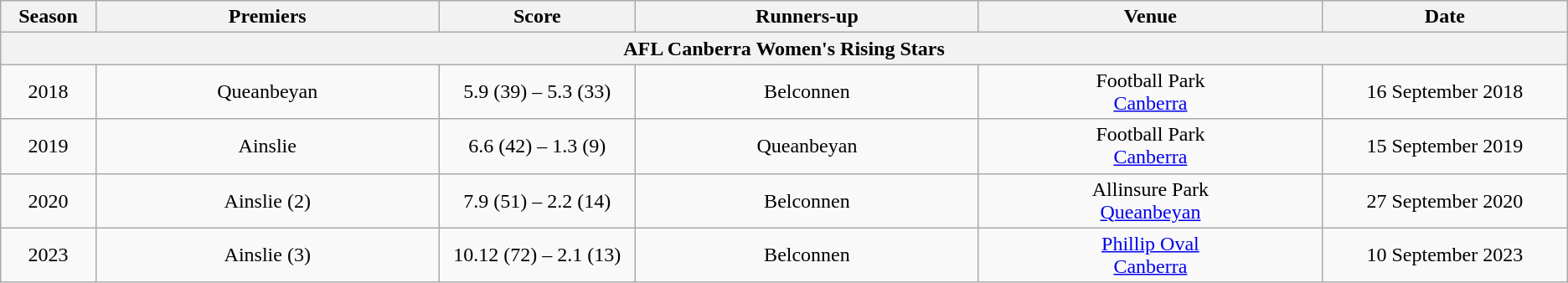<table class="wikitable sortable" style="text-align:center;">
<tr>
<th width="3%">Season</th>
<th width="14%">Premiers</th>
<th width="8%">Score</th>
<th width="14%">Runners-up</th>
<th width="14%">Venue</th>
<th width="10%">Date</th>
</tr>
<tr>
<th colspan="6">AFL Canberra Women's Rising Stars</th>
</tr>
<tr>
<td>2018</td>
<td> Queanbeyan</td>
<td>5.9 (39) – 5.3 (33)</td>
<td> Belconnen</td>
<td>Football Park<br><a href='#'>Canberra</a></td>
<td>16 September 2018</td>
</tr>
<tr>
<td>2019</td>
<td> Ainslie</td>
<td>6.6 (42) – 1.3 (9)</td>
<td> Queanbeyan</td>
<td>Football Park<br><a href='#'>Canberra</a></td>
<td>15 September 2019</td>
</tr>
<tr>
<td>2020</td>
<td> Ainslie (2)</td>
<td>7.9 (51) – 2.2 (14)</td>
<td> Belconnen</td>
<td>Allinsure Park<br><a href='#'>Queanbeyan</a></td>
<td>27 September 2020</td>
</tr>
<tr>
<td>2023</td>
<td> Ainslie (3)</td>
<td>10.12 (72) – 2.1 (13)</td>
<td> Belconnen</td>
<td><a href='#'>Phillip Oval</a><br><a href='#'>Canberra</a></td>
<td>10 September 2023</td>
</tr>
</table>
